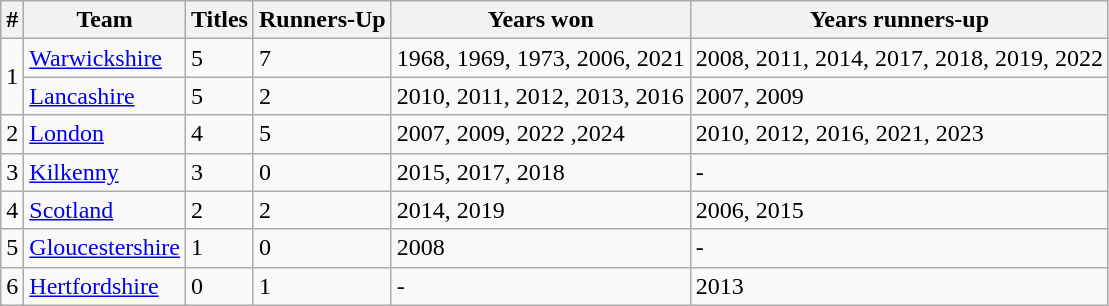<table class="wikitable">
<tr>
<th>#</th>
<th>Team</th>
<th>Titles</th>
<th>Runners-Up</th>
<th>Years won</th>
<th>Years runners-up</th>
</tr>
<tr>
<td rowspan="2">1</td>
<td> <a href='#'>Warwickshire</a></td>
<td>5</td>
<td>7</td>
<td>1968, 1969, 1973, 2006, 2021</td>
<td>2008, 2011, 2014, 2017, 2018, 2019, 2022</td>
</tr>
<tr>
<td> <a href='#'>Lancashire</a></td>
<td>5</td>
<td>2</td>
<td>2010, 2011, 2012, 2013, 2016</td>
<td>2007, 2009</td>
</tr>
<tr>
<td rowspan="1">2</td>
<td> <a href='#'>London</a></td>
<td>4</td>
<td>5</td>
<td>2007, 2009, 2022 ,2024</td>
<td>2010, 2012, 2016, 2021, 2023</td>
</tr>
<tr>
<td rowspan="1">3</td>
<td> <a href='#'>Kilkenny</a></td>
<td>3</td>
<td>0</td>
<td>2015, 2017, 2018</td>
<td>-</td>
</tr>
<tr>
<td>4</td>
<td> <a href='#'>Scotland</a></td>
<td>2</td>
<td>2</td>
<td>2014, 2019</td>
<td>2006, 2015</td>
</tr>
<tr>
<td>5</td>
<td> <a href='#'>Gloucestershire</a></td>
<td>1</td>
<td>0</td>
<td>2008</td>
<td>-</td>
</tr>
<tr>
<td>6</td>
<td> <a href='#'>Hertfordshire</a></td>
<td>0</td>
<td>1</td>
<td>-</td>
<td>2013</td>
</tr>
</table>
